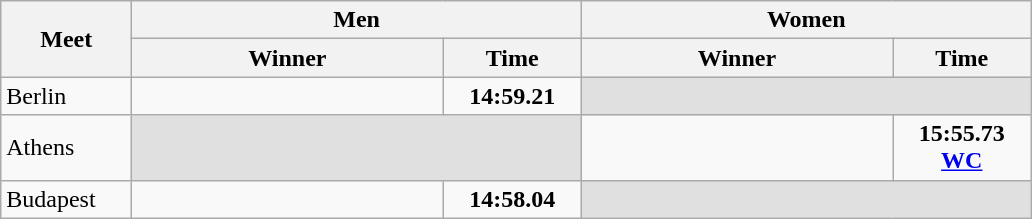<table class="wikitable">
<tr>
<th width=80 rowspan=2>Meet</th>
<th colspan=2>Men</th>
<th colspan=2>Women</th>
</tr>
<tr>
<th width=200>Winner</th>
<th width=85>Time</th>
<th width=200>Winner</th>
<th width=85>Time</th>
</tr>
<tr>
<td>Berlin</td>
<td></td>
<td align=center><strong>14:59.21</strong></td>
<td colspan=2 bgcolor=e0e0e0></td>
</tr>
<tr>
<td>Athens</td>
<td colspan=2 bgcolor=e0e0e0></td>
<td></td>
<td align=center><strong>15:55.73 <a href='#'>WC</a></strong></td>
</tr>
<tr>
<td>Budapest</td>
<td></td>
<td align=center><strong>14:58.04</strong></td>
<td colspan=2 bgcolor=e0e0e0></td>
</tr>
</table>
